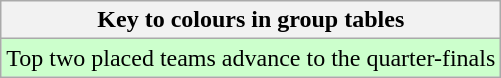<table class="wikitable">
<tr>
<th>Key to colours in group tables</th>
</tr>
<tr bgcolor=#ccffcc>
<td>Top two placed teams advance to the quarter-finals</td>
</tr>
</table>
